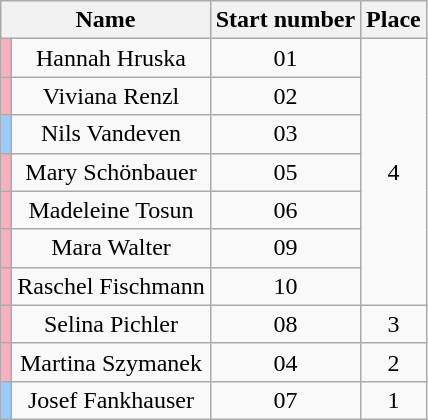<table class="wikitable sortable" style="text-align:center">
<tr>
<th colspan=2>Name</th>
<th>Start number</th>
<th>Place</th>
</tr>
<tr>
<td style="background:#faafbe"></td>
<td>Hannah Hruska</td>
<td>01</td>
<td rowspan=7>4</td>
</tr>
<tr>
<td style="background:#faafbe"></td>
<td>Viviana Renzl</td>
<td>02</td>
</tr>
<tr>
<td style="background:#9cf;"></td>
<td>Nils Vandeven</td>
<td>03</td>
</tr>
<tr>
<td style="background:#faafbe"></td>
<td>Mary Schönbauer</td>
<td>05</td>
</tr>
<tr>
<td style="background:#faafbe"></td>
<td>Madeleine Tosun</td>
<td>06</td>
</tr>
<tr>
<td style="background:#faafbe"></td>
<td>Mara Walter</td>
<td>09</td>
</tr>
<tr>
<td style="background:#faafbe"></td>
<td>Raschel Fischmann</td>
<td>10</td>
</tr>
<tr>
<td style="background:#faafbe"></td>
<td>Selina Pichler</td>
<td>08</td>
<td>3</td>
</tr>
<tr>
<td style="background:#faafbe"></td>
<td>Martina Szymanek</td>
<td>04</td>
<td>2</td>
</tr>
<tr>
<td style="background:#9cf;"></td>
<td>Josef Fankhauser</td>
<td>07</td>
<td>1</td>
</tr>
</table>
